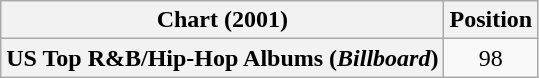<table class="wikitable plainrowheaders" style="text-align:center">
<tr>
<th>Chart (2001)</th>
<th>Position</th>
</tr>
<tr>
<th scope="row">US Top R&B/Hip-Hop Albums (<em>Billboard</em>)</th>
<td>98</td>
</tr>
</table>
